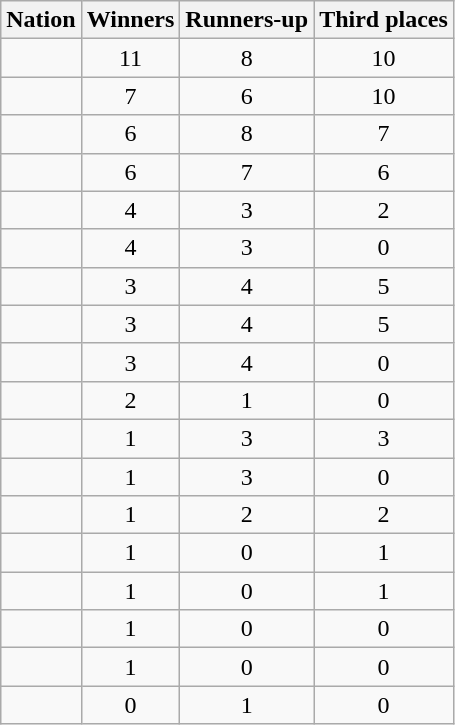<table class="wikitable">
<tr>
<th>Nation</th>
<th>Winners</th>
<th>Runners-up</th>
<th>Third places</th>
</tr>
<tr>
<td></td>
<td align=center>11</td>
<td align=center>8</td>
<td align=center>10</td>
</tr>
<tr>
<td></td>
<td align=center>7</td>
<td align="center">6</td>
<td align=center>10</td>
</tr>
<tr>
<td></td>
<td align=center>6</td>
<td align=center>8</td>
<td align=center>7</td>
</tr>
<tr>
<td></td>
<td align=center>6</td>
<td align=center>7</td>
<td align=center>6</td>
</tr>
<tr>
<td></td>
<td align=center>4</td>
<td align=center>3</td>
<td align=center>2</td>
</tr>
<tr>
<td></td>
<td align=center>4</td>
<td align=center>3</td>
<td align="center">0</td>
</tr>
<tr>
<td></td>
<td align=center>3</td>
<td align=center>4</td>
<td align=center>5</td>
</tr>
<tr>
<td></td>
<td align="center">3</td>
<td align="center">4</td>
<td align="center">5</td>
</tr>
<tr>
<td></td>
<td align=center>3</td>
<td align=center>4</td>
<td align=center>0</td>
</tr>
<tr>
<td></td>
<td align=center>2</td>
<td align=center>1</td>
<td align=center>0</td>
</tr>
<tr>
<td></td>
<td align=center>1</td>
<td align=center>3</td>
<td align=center>3</td>
</tr>
<tr>
<td></td>
<td align=center>1</td>
<td align=center>3</td>
<td align=center>0</td>
</tr>
<tr>
<td></td>
<td align=center>1</td>
<td align=center>2</td>
<td align=center>2</td>
</tr>
<tr>
<td></td>
<td align=center>1</td>
<td align=center>0</td>
<td align=center>1</td>
</tr>
<tr>
<td></td>
<td align=center>1</td>
<td align=center>0</td>
<td align=center>1</td>
</tr>
<tr>
<td></td>
<td align=center>1</td>
<td align=center>0</td>
<td align=center>0</td>
</tr>
<tr>
<td></td>
<td align=center>1</td>
<td align=center>0</td>
<td align=center>0</td>
</tr>
<tr>
<td></td>
<td align=center>0</td>
<td align=center>1</td>
<td align=center>0</td>
</tr>
</table>
